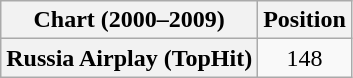<table class="wikitable plainrowheaders" style="text-align:center">
<tr>
<th scope="col">Chart (2000–2009)</th>
<th scope="col">Position</th>
</tr>
<tr>
<th scope="row">Russia Airplay (TopHit)</th>
<td>148</td>
</tr>
</table>
